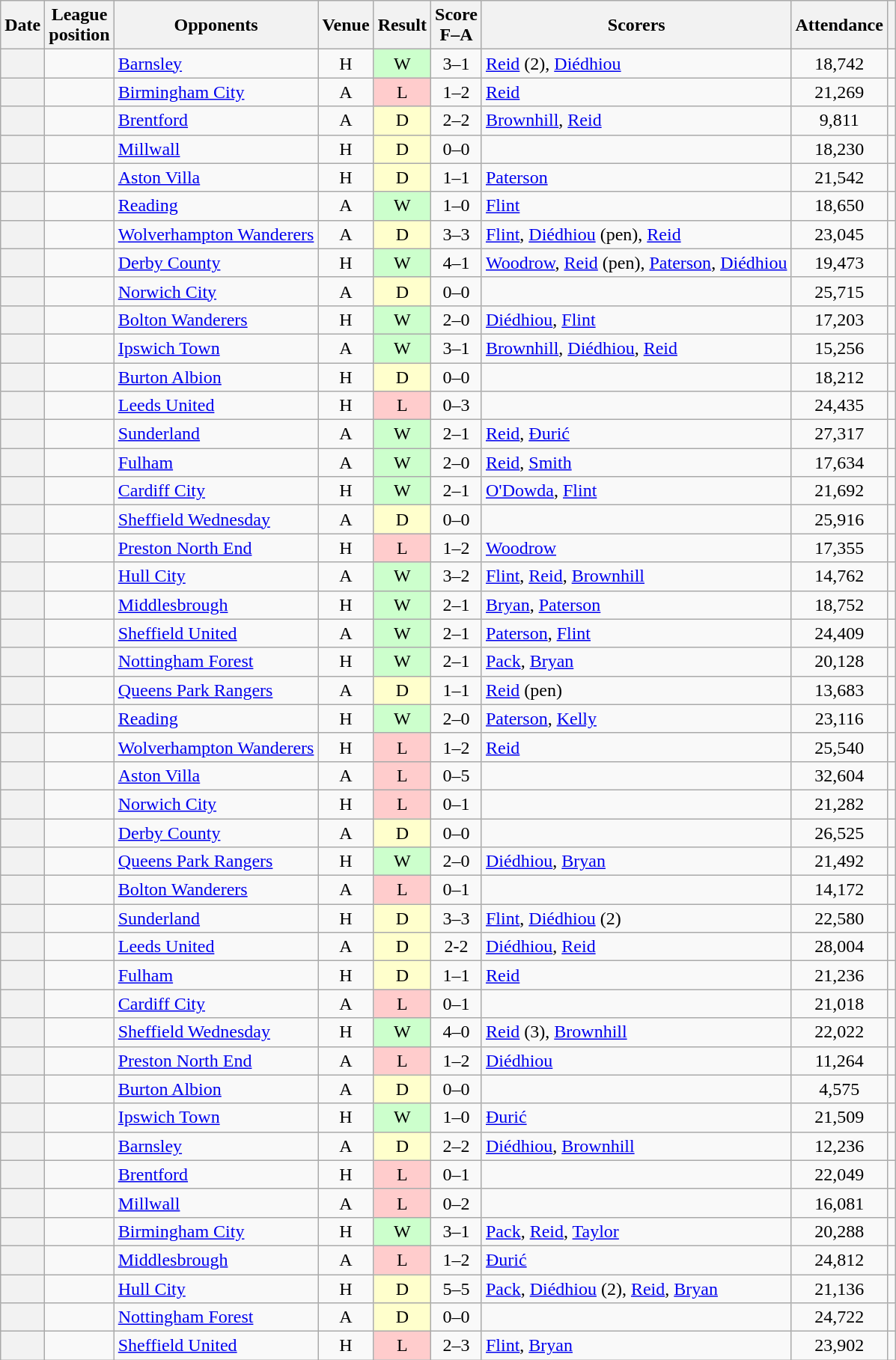<table class="wikitable plainrowheaders sortable" style="text-align:center">
<tr>
<th scope="col">Date</th>
<th scope="col">League<br>position</th>
<th scope="col">Opponents</th>
<th scope="col">Venue</th>
<th scope="col">Result</th>
<th scope="col">Score<br>F–A</th>
<th scope="col" class="unsortable">Scorers</th>
<th scope="col">Attendance</th>
<th scope=col class=unsortable></th>
</tr>
<tr>
<th scope="row"></th>
<td></td>
<td align="left"><a href='#'>Barnsley</a></td>
<td>H</td>
<td style="background-color:#CCFFCC">W</td>
<td>3–1</td>
<td align="left"><a href='#'>Reid</a> (2), <a href='#'>Diédhiou</a></td>
<td>18,742</td>
<td></td>
</tr>
<tr>
<th scope="row"></th>
<td></td>
<td align="left"><a href='#'>Birmingham City</a></td>
<td>A</td>
<td style="background-color:#FFCCCC">L</td>
<td>1–2</td>
<td align="left"><a href='#'>Reid</a></td>
<td>21,269</td>
<td></td>
</tr>
<tr>
<th scope="row"></th>
<td></td>
<td align="left"><a href='#'>Brentford</a></td>
<td>A</td>
<td style="background-color:#FFFFCC">D</td>
<td>2–2</td>
<td align="left"><a href='#'>Brownhill</a>, <a href='#'>Reid</a></td>
<td>9,811</td>
<td></td>
</tr>
<tr>
<th scope="row"></th>
<td></td>
<td align="left"><a href='#'>Millwall</a></td>
<td>H</td>
<td style="background-color:#FFFFCC">D</td>
<td>0–0</td>
<td align="left"></td>
<td>18,230</td>
<td></td>
</tr>
<tr>
<th scope="row"></th>
<td></td>
<td align="left"><a href='#'>Aston Villa</a></td>
<td>H</td>
<td style="background-color:#FFFFCC">D</td>
<td>1–1</td>
<td align="left"><a href='#'>Paterson</a></td>
<td>21,542</td>
<td></td>
</tr>
<tr>
<th scope="row"></th>
<td></td>
<td align="left"><a href='#'>Reading</a></td>
<td>A</td>
<td style="background-color:#CCFFCC">W</td>
<td>1–0</td>
<td align="left"><a href='#'>Flint</a></td>
<td>18,650</td>
<td></td>
</tr>
<tr>
<th scope="row"></th>
<td></td>
<td align="left"><a href='#'>Wolverhampton Wanderers</a></td>
<td>A</td>
<td style="background-color:#FFFFCC">D</td>
<td>3–3</td>
<td align="left"><a href='#'>Flint</a>, <a href='#'>Diédhiou</a> (pen), <a href='#'>Reid</a></td>
<td>23,045</td>
<td></td>
</tr>
<tr>
<th scope="row"></th>
<td></td>
<td align="left"><a href='#'>Derby County</a></td>
<td>H</td>
<td style="background-color:#CCFFCC">W</td>
<td>4–1</td>
<td align="left"><a href='#'>Woodrow</a>, <a href='#'>Reid</a> (pen), <a href='#'>Paterson</a>, <a href='#'>Diédhiou</a></td>
<td>19,473</td>
<td></td>
</tr>
<tr>
<th scope="row"></th>
<td></td>
<td align="left"><a href='#'>Norwich City</a></td>
<td>A</td>
<td style="background-color:#FFFFCC">D</td>
<td>0–0</td>
<td align="left"></td>
<td>25,715</td>
<td></td>
</tr>
<tr>
<th scope="row"></th>
<td></td>
<td align="left"><a href='#'>Bolton Wanderers</a></td>
<td>H</td>
<td style="background-color:#CCFFCC">W</td>
<td>2–0</td>
<td align="left"><a href='#'>Diédhiou</a>, <a href='#'>Flint</a></td>
<td>17,203</td>
<td></td>
</tr>
<tr>
<th scope="row"></th>
<td></td>
<td align="left"><a href='#'>Ipswich Town</a></td>
<td>A</td>
<td style="background-color:#CCFFCC">W</td>
<td>3–1</td>
<td align="left"><a href='#'>Brownhill</a>, <a href='#'>Diédhiou</a>, <a href='#'>Reid</a></td>
<td>15,256</td>
<td></td>
</tr>
<tr>
<th scope="row"></th>
<td></td>
<td align="left"><a href='#'>Burton Albion</a></td>
<td>H</td>
<td style="background-color:#FFFFCC">D</td>
<td>0–0</td>
<td align="left"></td>
<td>18,212</td>
<td></td>
</tr>
<tr>
<th scope="row"></th>
<td></td>
<td align="left"><a href='#'>Leeds United</a></td>
<td>H</td>
<td style="background-color:#FFCCCC">L</td>
<td>0–3</td>
<td align="left"></td>
<td>24,435</td>
<td></td>
</tr>
<tr>
<th scope="row"></th>
<td></td>
<td align="left"><a href='#'>Sunderland</a></td>
<td>A</td>
<td style="background-color:#CCFFCC">W</td>
<td>2–1</td>
<td align="left"><a href='#'>Reid</a>, <a href='#'>Đurić</a></td>
<td>27,317</td>
<td></td>
</tr>
<tr>
<th scope="row"></th>
<td></td>
<td align="left"><a href='#'>Fulham</a></td>
<td>A</td>
<td style="background-color:#CCFFCC">W</td>
<td>2–0</td>
<td align="left"><a href='#'>Reid</a>, <a href='#'>Smith</a></td>
<td>17,634</td>
<td></td>
</tr>
<tr>
<th scope="row"></th>
<td></td>
<td align="left"><a href='#'>Cardiff City</a></td>
<td>H</td>
<td style="background-color:#CCFFCC">W</td>
<td>2–1</td>
<td align="left"><a href='#'>O'Dowda</a>, <a href='#'>Flint</a></td>
<td>21,692</td>
<td></td>
</tr>
<tr>
<th scope="row"></th>
<td></td>
<td align="left"><a href='#'>Sheffield Wednesday</a></td>
<td>A</td>
<td style="background-color:#FFFFCC">D</td>
<td>0–0</td>
<td align="left"></td>
<td>25,916</td>
<td></td>
</tr>
<tr>
<th scope="row"></th>
<td></td>
<td align="left"><a href='#'>Preston North End</a></td>
<td>H</td>
<td style="background-color:#FFCCCC">L</td>
<td>1–2</td>
<td align="left"><a href='#'>Woodrow</a></td>
<td>17,355</td>
<td></td>
</tr>
<tr>
<th scope="row"></th>
<td></td>
<td align="left"><a href='#'>Hull City</a></td>
<td>A</td>
<td style="background-color:#CCFFCC">W</td>
<td>3–2</td>
<td align="left"><a href='#'>Flint</a>, <a href='#'>Reid</a>, <a href='#'>Brownhill</a></td>
<td>14,762</td>
<td></td>
</tr>
<tr>
<th scope="row"></th>
<td></td>
<td align="left"><a href='#'>Middlesbrough</a></td>
<td>H</td>
<td style="background-color:#CCFFCC">W</td>
<td>2–1</td>
<td align="left"><a href='#'>Bryan</a>, <a href='#'>Paterson</a></td>
<td>18,752</td>
<td></td>
</tr>
<tr>
<th scope="row"></th>
<td></td>
<td align="left"><a href='#'>Sheffield United</a></td>
<td>A</td>
<td style="background-color:#CCFFCC">W</td>
<td>2–1</td>
<td align="left"><a href='#'>Paterson</a>, <a href='#'>Flint</a></td>
<td>24,409</td>
<td></td>
</tr>
<tr>
<th scope="row"></th>
<td></td>
<td align="left"><a href='#'>Nottingham Forest</a></td>
<td>H</td>
<td style="background-color:#CCFFCC">W</td>
<td>2–1</td>
<td align="left"><a href='#'>Pack</a>, <a href='#'>Bryan</a></td>
<td>20,128</td>
<td></td>
</tr>
<tr>
<th scope="row"></th>
<td></td>
<td align="left"><a href='#'>Queens Park Rangers</a></td>
<td>A</td>
<td style="background-color:#FFFFCC">D</td>
<td>1–1</td>
<td align="left"><a href='#'>Reid</a> (pen)</td>
<td>13,683</td>
<td></td>
</tr>
<tr>
<th scope="row"></th>
<td></td>
<td align="left"><a href='#'>Reading</a></td>
<td>H</td>
<td style="background-color:#CCFFCC">W</td>
<td>2–0</td>
<td align="left"><a href='#'>Paterson</a>, <a href='#'>Kelly</a></td>
<td>23,116</td>
<td></td>
</tr>
<tr>
<th scope="row"></th>
<td></td>
<td align="left"><a href='#'>Wolverhampton Wanderers</a></td>
<td>H</td>
<td style="background-color:#FFCCCC">L</td>
<td>1–2</td>
<td align="left"><a href='#'>Reid</a></td>
<td>25,540</td>
<td></td>
</tr>
<tr>
<th scope="row"></th>
<td></td>
<td align="left"><a href='#'>Aston Villa</a></td>
<td>A</td>
<td style="background-color:#FFCCCC">L</td>
<td>0–5</td>
<td align="left"></td>
<td>32,604</td>
<td></td>
</tr>
<tr>
<th scope="row"></th>
<td></td>
<td align="left"><a href='#'>Norwich City</a></td>
<td>H</td>
<td style="background-color:#FFCCCC">L</td>
<td>0–1</td>
<td align="left"></td>
<td>21,282</td>
<td></td>
</tr>
<tr>
<th scope="row"></th>
<td></td>
<td align="left"><a href='#'>Derby County</a></td>
<td>A</td>
<td style="background-color:#FFFFCC">D</td>
<td>0–0</td>
<td align="left"></td>
<td>26,525</td>
<td></td>
</tr>
<tr>
<th scope="row"></th>
<td></td>
<td align="left"><a href='#'>Queens Park Rangers</a></td>
<td>H</td>
<td style="background-color:#CCFFCC">W</td>
<td>2–0</td>
<td align="left"><a href='#'>Diédhiou</a>, <a href='#'>Bryan</a></td>
<td>21,492</td>
<td></td>
</tr>
<tr>
<th scope="row"></th>
<td></td>
<td align="left"><a href='#'>Bolton Wanderers</a></td>
<td>A</td>
<td style="background-color:#FFCCCC">L</td>
<td>0–1</td>
<td align="left"></td>
<td>14,172</td>
<td></td>
</tr>
<tr>
<th scope="row"></th>
<td></td>
<td align="left"><a href='#'>Sunderland</a></td>
<td>H</td>
<td style="background-color:#FFFFCC">D</td>
<td>3–3</td>
<td align="left"><a href='#'>Flint</a>, <a href='#'>Diédhiou</a> (2)</td>
<td>22,580</td>
<td></td>
</tr>
<tr>
<th scope="row"></th>
<td></td>
<td align="left"><a href='#'>Leeds United</a></td>
<td>A</td>
<td style="background-color:#FFFFCC">D</td>
<td>2-2</td>
<td align="left"><a href='#'>Diédhiou</a>, <a href='#'>Reid</a></td>
<td>28,004</td>
<td></td>
</tr>
<tr>
<th scope="row"></th>
<td></td>
<td align="left"><a href='#'>Fulham</a></td>
<td>H</td>
<td style="background-color:#FFFFCC">D</td>
<td>1–1</td>
<td align="left"><a href='#'>Reid</a></td>
<td>21,236</td>
<td></td>
</tr>
<tr>
<th scope="row"></th>
<td></td>
<td align="left"><a href='#'>Cardiff City</a></td>
<td>A</td>
<td style="background-color:#FFCCCC">L</td>
<td>0–1</td>
<td align="left"></td>
<td>21,018</td>
<td></td>
</tr>
<tr>
<th scope="row"></th>
<td></td>
<td align="left"><a href='#'>Sheffield Wednesday</a></td>
<td>H</td>
<td style="background-color:#CCFFCC">W</td>
<td>4–0</td>
<td align="left"><a href='#'>Reid</a> (3), <a href='#'>Brownhill</a></td>
<td>22,022</td>
<td></td>
</tr>
<tr>
<th scope="row"></th>
<td></td>
<td align="left"><a href='#'>Preston North End</a></td>
<td>A</td>
<td style="background-color:#FFCCCC">L</td>
<td>1–2</td>
<td align="left"><a href='#'>Diédhiou</a></td>
<td>11,264</td>
<td></td>
</tr>
<tr>
<th scope="row"></th>
<td></td>
<td align="left"><a href='#'>Burton Albion</a></td>
<td>A</td>
<td style="background-color:#FFFFCC">D</td>
<td>0–0</td>
<td align="left"></td>
<td>4,575</td>
<td></td>
</tr>
<tr>
<th scope="row"></th>
<td></td>
<td align="left"><a href='#'>Ipswich Town</a></td>
<td>H</td>
<td style="background-color:#CCFFCC">W</td>
<td>1–0</td>
<td align="left"><a href='#'>Đurić</a></td>
<td>21,509</td>
<td></td>
</tr>
<tr>
<th scope="row"></th>
<td></td>
<td align="left"><a href='#'>Barnsley</a></td>
<td>A</td>
<td style="background-color:#FFFFCC">D</td>
<td>2–2</td>
<td align="left"><a href='#'>Diédhiou</a>, <a href='#'>Brownhill</a></td>
<td>12,236</td>
<td></td>
</tr>
<tr>
<th scope="row"></th>
<td></td>
<td align="left"><a href='#'>Brentford</a></td>
<td>H</td>
<td style="background-color:#FFCCCC">L</td>
<td>0–1</td>
<td align="left"></td>
<td>22,049</td>
<td></td>
</tr>
<tr>
<th scope="row"></th>
<td></td>
<td align="left"><a href='#'>Millwall</a></td>
<td>A</td>
<td style="background-color:#FFCCCC">L</td>
<td>0–2</td>
<td align="left"></td>
<td>16,081</td>
<td></td>
</tr>
<tr>
<th scope="row"></th>
<td></td>
<td align="left"><a href='#'>Birmingham City</a></td>
<td>H</td>
<td style="background-color:#CCFFCC">W</td>
<td>3–1</td>
<td align="left"><a href='#'>Pack</a>, <a href='#'>Reid</a>, <a href='#'>Taylor</a></td>
<td>20,288</td>
<td></td>
</tr>
<tr>
<th scope="row"></th>
<td></td>
<td align="left"><a href='#'>Middlesbrough</a></td>
<td>A</td>
<td style="background-color:#FFCCCC">L</td>
<td>1–2</td>
<td align="left"><a href='#'>Đurić</a></td>
<td>24,812</td>
<td></td>
</tr>
<tr>
<th scope="row"></th>
<td></td>
<td align="left"><a href='#'>Hull City</a></td>
<td>H</td>
<td style="background-color:#FFFFCC">D</td>
<td>5–5</td>
<td align="left"><a href='#'>Pack</a>, <a href='#'>Diédhiou</a> (2), <a href='#'>Reid</a>, <a href='#'>Bryan</a></td>
<td>21,136</td>
<td></td>
</tr>
<tr>
<th scope="row"></th>
<td></td>
<td align="left"><a href='#'>Nottingham Forest</a></td>
<td>A</td>
<td style="background-color:#FFFFCC">D</td>
<td>0–0</td>
<td align="left"></td>
<td>24,722</td>
<td></td>
</tr>
<tr>
<th scope="row"></th>
<td></td>
<td align="left"><a href='#'>Sheffield United</a></td>
<td>H</td>
<td style="background-color:#FFCCCC">L</td>
<td>2–3</td>
<td align="left"><a href='#'>Flint</a>, <a href='#'>Bryan</a></td>
<td>23,902</td>
<td></td>
</tr>
</table>
